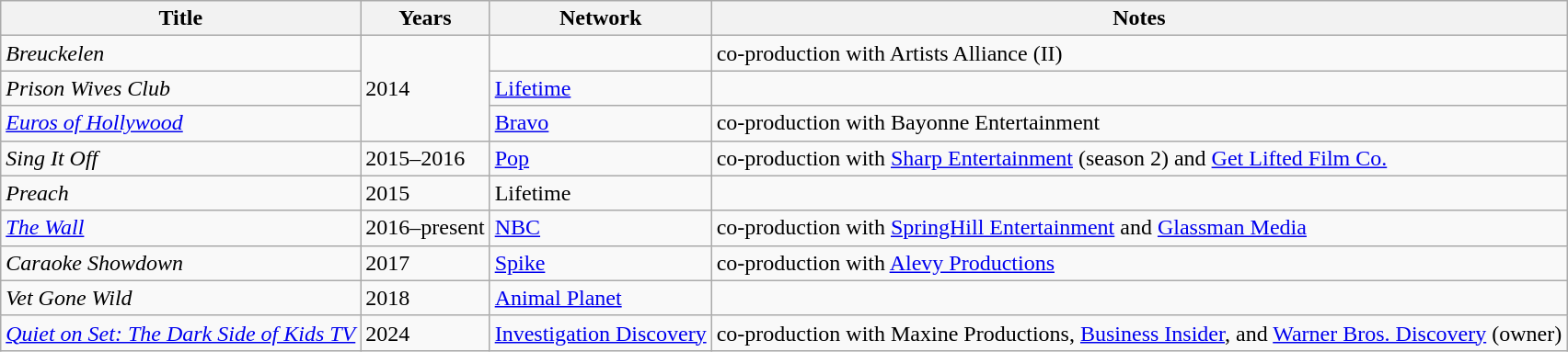<table class="wikitable sortable">
<tr>
<th>Title</th>
<th>Years</th>
<th>Network</th>
<th>Notes</th>
</tr>
<tr>
<td><em>Breuckelen</em></td>
<td rowspan="3">2014</td>
<td></td>
<td>co-production with Artists Alliance (II)</td>
</tr>
<tr>
<td><em>Prison Wives Club</em></td>
<td><a href='#'>Lifetime</a></td>
<td></td>
</tr>
<tr>
<td><em><a href='#'>Euros of Hollywood</a></em></td>
<td><a href='#'>Bravo</a></td>
<td>co-production with Bayonne Entertainment</td>
</tr>
<tr>
<td><em>Sing It Off</em></td>
<td>2015–2016</td>
<td><a href='#'>Pop</a></td>
<td>co-production with <a href='#'>Sharp Entertainment</a> (season 2) and <a href='#'>Get Lifted Film Co.</a></td>
</tr>
<tr>
<td><em>Preach</em></td>
<td>2015</td>
<td>Lifetime</td>
<td></td>
</tr>
<tr>
<td><em><a href='#'>The Wall</a></em></td>
<td>2016–present</td>
<td><a href='#'>NBC</a></td>
<td>co-production with <a href='#'>SpringHill Entertainment</a> and <a href='#'>Glassman Media</a></td>
</tr>
<tr>
<td><em>Caraoke Showdown</em></td>
<td>2017</td>
<td><a href='#'>Spike</a></td>
<td>co-production with <a href='#'>Alevy Productions</a></td>
</tr>
<tr>
<td><em>Vet Gone Wild</em></td>
<td>2018</td>
<td><a href='#'>Animal Planet</a></td>
<td></td>
</tr>
<tr>
<td><em><a href='#'>Quiet on Set: The Dark Side of Kids TV</a></em></td>
<td>2024</td>
<td><a href='#'>Investigation Discovery</a></td>
<td>co-production with Maxine Productions, <a href='#'>Business Insider</a>, and <a href='#'>Warner Bros. Discovery</a> (owner)</td>
</tr>
</table>
